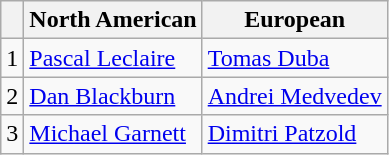<table class="wikitable">
<tr>
<th></th>
<th>North American</th>
<th>European</th>
</tr>
<tr>
<td>1</td>
<td> <a href='#'>Pascal Leclaire</a></td>
<td> <a href='#'>Tomas Duba</a></td>
</tr>
<tr>
<td>2</td>
<td> <a href='#'>Dan Blackburn</a></td>
<td> <a href='#'>Andrei Medvedev</a></td>
</tr>
<tr>
<td>3</td>
<td> <a href='#'>Michael Garnett</a></td>
<td> <a href='#'>Dimitri Patzold</a></td>
</tr>
</table>
